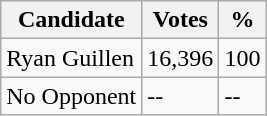<table class="wikitable">
<tr>
<th>Candidate</th>
<th>Votes</th>
<th>%</th>
</tr>
<tr>
<td>Ryan Guillen</td>
<td>16,396</td>
<td>100</td>
</tr>
<tr>
<td>No Opponent</td>
<td>--</td>
<td>--</td>
</tr>
</table>
